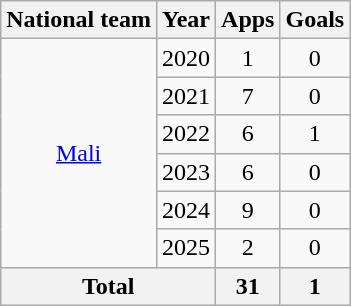<table class="wikitable" style="text-align:center">
<tr>
<th>National team</th>
<th>Year</th>
<th>Apps</th>
<th>Goals</th>
</tr>
<tr>
<td rowspan="6"><a href='#'>Mali</a></td>
<td>2020</td>
<td>1</td>
<td>0</td>
</tr>
<tr>
<td>2021</td>
<td>7</td>
<td>0</td>
</tr>
<tr>
<td>2022</td>
<td>6</td>
<td>1</td>
</tr>
<tr>
<td>2023</td>
<td>6</td>
<td>0</td>
</tr>
<tr>
<td>2024</td>
<td>9</td>
<td>0</td>
</tr>
<tr>
<td>2025</td>
<td>2</td>
<td>0</td>
</tr>
<tr>
<th colspan="2">Total</th>
<th>31</th>
<th>1</th>
</tr>
</table>
